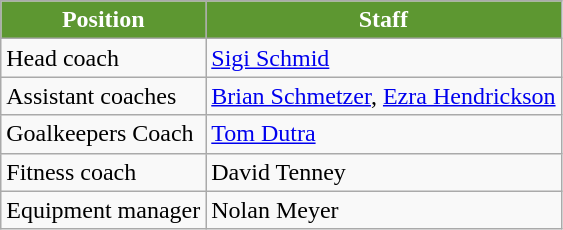<table class="wikitable">
<tr>
<th style="background:#5d9731; color:white; text-align:center;">Position</th>
<th style="background:#5d9731; color:white; text-align:center;">Staff</th>
</tr>
<tr>
<td>Head coach</td>
<td><a href='#'>Sigi Schmid</a></td>
</tr>
<tr>
<td>Assistant coaches</td>
<td><a href='#'>Brian Schmetzer</a>, <a href='#'>Ezra Hendrickson</a></td>
</tr>
<tr>
<td>Goalkeepers Coach</td>
<td><a href='#'>Tom Dutra</a></td>
</tr>
<tr>
<td>Fitness coach</td>
<td>David Tenney</td>
</tr>
<tr>
<td>Equipment manager</td>
<td>Nolan Meyer</td>
</tr>
</table>
